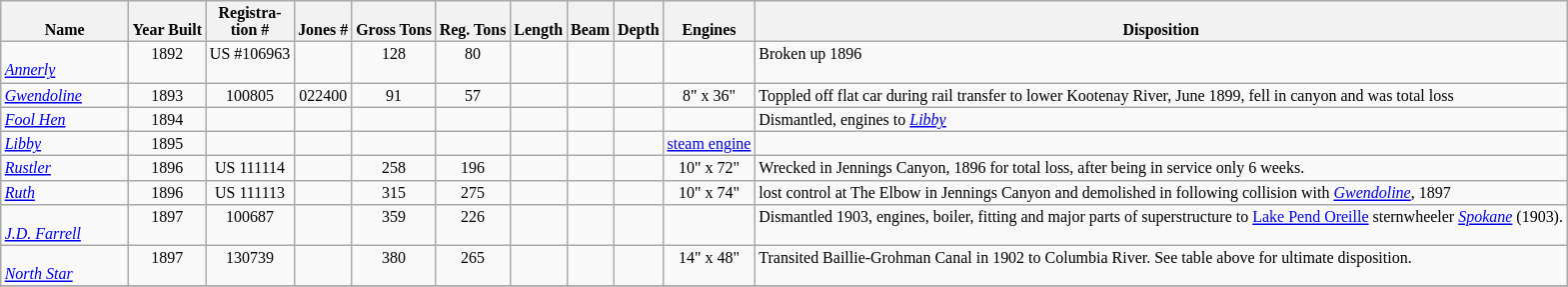<table class="wikitable collapsible sortable state = collapsed" style="margin-right:0;">
<tr valign=bottom style="font-size:8pt">
<th width=80px align=center>Name</th>
<th>Year Built</th>
<th>Registra-<br>tion #</th>
<th>Jones #</th>
<th>Gross Tons</th>
<th>Reg. Tons</th>
<th>Length</th>
<th>Beam</th>
<th>Depth</th>
<th>Engines</th>
<th>Disposition<br></th>
</tr>
<tr align=center valign=top style="font-size:8pt">
<td align="left"><br><a href='#'><em>Annerly</em></a></td>
<td>1892</td>
<td>US #106963</td>
<td></td>
<td>128</td>
<td>80</td>
<td></td>
<td></td>
<td></td>
<td></td>
<td align="left">Broken up 1896<br></td>
</tr>
<tr align=center valign=top style="font-size:8pt">
<td align="left"><a href='#'><em>Gwendoline</em></a></td>
<td>1893</td>
<td>100805</td>
<td>022400</td>
<td>91</td>
<td>57</td>
<td></td>
<td></td>
<td></td>
<td>8" x 36"</td>
<td align="left">Toppled off flat car during rail transfer to lower Kootenay River, June 1899, fell in canyon and was total loss<br></td>
</tr>
<tr align=center valign=top style="font-size:8pt">
<td align="left"><a href='#'><em>Fool Hen</em></a></td>
<td>1894</td>
<td></td>
<td></td>
<td></td>
<td></td>
<td></td>
<td></td>
<td></td>
<td></td>
<td align="left">Dismantled, engines to <a href='#'><em>Libby</em></a><br></td>
</tr>
<tr align=center valign=top style="font-size:8pt">
<td align="left"><a href='#'><em>Libby</em></a></td>
<td>1895</td>
<td></td>
<td></td>
<td></td>
<td></td>
<td></td>
<td></td>
<td></td>
<td><a href='#'>steam engine</a></td>
<td align="left"><br></td>
</tr>
<tr align=center valign=top style="font-size:8pt">
<td align="left"><a href='#'><em>Rustler</em></a></td>
<td>1896</td>
<td>US 111114</td>
<td></td>
<td>258</td>
<td>196</td>
<td></td>
<td></td>
<td></td>
<td>10" x 72"</td>
<td align="left">Wrecked in Jennings Canyon, 1896 for total loss, after being in service only 6 weeks.<br></td>
</tr>
<tr align=center valign=top style="font-size:8pt">
<td align="left"><a href='#'><em>Ruth</em></a></td>
<td>1896</td>
<td>US 111113</td>
<td></td>
<td>315</td>
<td>275</td>
<td></td>
<td></td>
<td></td>
<td>10" x 74"</td>
<td align="left">lost control at The Elbow in Jennings Canyon and demolished in following collision with <a href='#'><em>Gwendoline</em></a>, 1897<br></td>
</tr>
<tr align=center valign=top style="font-size:8pt">
<td align="left"><br><a href='#'><em>J.D. Farrell</em></a></td>
<td>1897</td>
<td>100687</td>
<td></td>
<td>359</td>
<td>226</td>
<td></td>
<td></td>
<td></td>
<td></td>
<td align="left">Dismantled 1903, engines, boiler, fitting and major parts of superstructure to <a href='#'>Lake Pend Oreille</a> sternwheeler <a href='#'><em>Spokane</em></a> (1903).<br></td>
</tr>
<tr align=center valign=top style="font-size:8pt">
<td align="left"><br><a href='#'><em>North Star</em></a></td>
<td>1897</td>
<td>130739</td>
<td></td>
<td>380</td>
<td>265</td>
<td></td>
<td></td>
<td></td>
<td>14" x 48"</td>
<td align="left">Transited Baillie-Grohman Canal in 1902 to Columbia River.  See table above for ultimate disposition.</td>
</tr>
<tr>
</tr>
</table>
